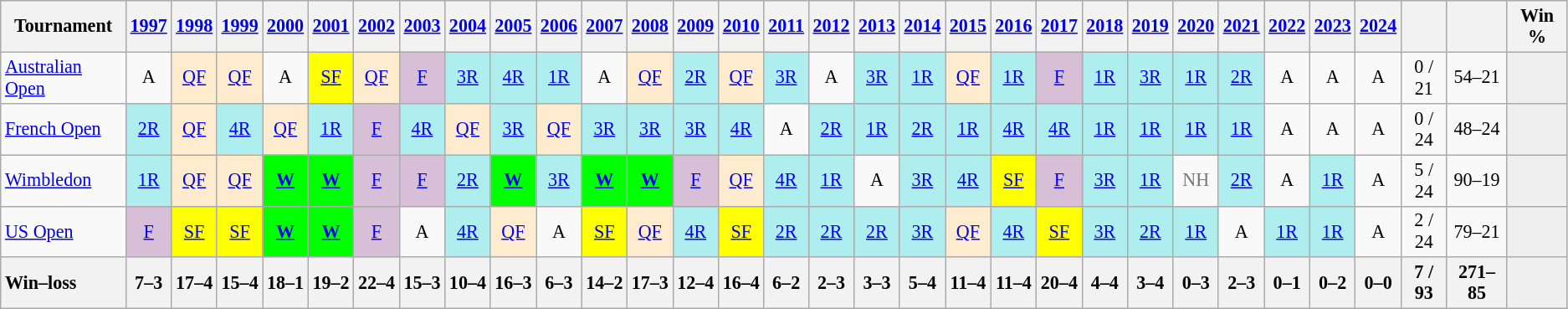<table class="wikitable nowrap" style="text-align:center;font-size:92%">
<tr>
<th>Tournament</th>
<th><a href='#'>1997</a></th>
<th><a href='#'>1998</a></th>
<th><a href='#'>1999</a></th>
<th><a href='#'>2000</a></th>
<th><a href='#'>2001</a></th>
<th><a href='#'>2002</a></th>
<th><a href='#'>2003</a></th>
<th><a href='#'>2004</a></th>
<th><a href='#'>2005</a></th>
<th><a href='#'>2006</a></th>
<th><a href='#'>2007</a></th>
<th><a href='#'>2008</a></th>
<th><a href='#'>2009</a></th>
<th><a href='#'>2010</a></th>
<th><a href='#'>2011</a></th>
<th><a href='#'>2012</a></th>
<th><a href='#'>2013</a></th>
<th><a href='#'>2014</a></th>
<th><a href='#'>2015</a></th>
<th><a href='#'>2016</a></th>
<th><a href='#'>2017</a></th>
<th><a href='#'>2018</a></th>
<th><a href='#'>2019</a></th>
<th><a href='#'>2020</a></th>
<th><a href='#'>2021</a></th>
<th><a href='#'>2022</a></th>
<th><a href='#'>2023</a></th>
<th><a href='#'>2024</a></th>
<th></th>
<th></th>
<th>Win %</th>
</tr>
<tr>
<td align=left><a href='#'>Australian Open</a></td>
<td>A</td>
<td bgcolor=ffebcd><a href='#'>QF</a></td>
<td bgcolor=ffebcd><a href='#'>QF</a></td>
<td>A</td>
<td style="background:yellow;"><a href='#'>SF</a></td>
<td bgcolor=ffebcd><a href='#'>QF</a></td>
<td style="background:thistle;"><a href='#'>F</a></td>
<td bgcolor=afeeee><a href='#'>3R</a></td>
<td bgcolor=afeeee><a href='#'>4R</a></td>
<td bgcolor=afeeee><a href='#'>1R</a></td>
<td>A</td>
<td bgcolor=ffebcd><a href='#'>QF</a></td>
<td bgcolor=afeeee><a href='#'>2R</a></td>
<td bgcolor=ffebcd><a href='#'>QF</a></td>
<td bgcolor=afeeee><a href='#'>3R</a></td>
<td>A</td>
<td bgcolor=afeeee><a href='#'>3R</a></td>
<td bgcolor=afeeee><a href='#'>1R</a></td>
<td bgcolor=ffebcd><a href='#'>QF</a></td>
<td bgcolor=afeeee><a href='#'>1R</a></td>
<td style="background:thistle;"><a href='#'>F</a></td>
<td bgcolor=afeeee><a href='#'>1R</a></td>
<td bgcolor=afeeee><a href='#'>3R</a></td>
<td bgcolor=afeeee><a href='#'>1R</a></td>
<td bgcolor=afeeee><a href='#'>2R</a></td>
<td>A</td>
<td>A</td>
<td>A</td>
<td>0 / 21</td>
<td>54–21</td>
<td style="background:#efefef;"></td>
</tr>
<tr>
<td align=left><a href='#'>French Open</a></td>
<td bgcolor=afeeee><a href='#'>2R</a></td>
<td bgcolor=ffebcd><a href='#'>QF</a></td>
<td bgcolor=afeeee><a href='#'>4R</a></td>
<td bgcolor=ffebcd><a href='#'>QF</a></td>
<td bgcolor=afeeee><a href='#'>1R</a></td>
<td style="background:thistle;"><a href='#'>F</a></td>
<td bgcolor=afeeee><a href='#'>4R</a></td>
<td bgcolor=ffebcd><a href='#'>QF</a></td>
<td bgcolor=afeeee><a href='#'>3R</a></td>
<td bgcolor=ffebcd><a href='#'>QF</a></td>
<td bgcolor=afeeee><a href='#'>3R</a></td>
<td bgcolor=afeeee><a href='#'>3R</a></td>
<td bgcolor=afeeee><a href='#'>3R</a></td>
<td bgcolor=afeeee><a href='#'>4R</a></td>
<td>A</td>
<td bgcolor=afeeee><a href='#'>2R</a></td>
<td bgcolor=afeeee><a href='#'>1R</a></td>
<td bgcolor=afeeee><a href='#'>2R</a></td>
<td bgcolor=afeeee><a href='#'>1R</a></td>
<td bgcolor=afeeee><a href='#'>4R</a></td>
<td bgcolor=afeeee><a href='#'>4R</a></td>
<td bgcolor=afeeee><a href='#'>1R</a></td>
<td bgcolor=afeeee><a href='#'>1R</a></td>
<td bgcolor=afeeee><a href='#'>1R</a></td>
<td bgcolor=afeeee><a href='#'>1R</a></td>
<td>A</td>
<td>A</td>
<td>A</td>
<td>0 / 24</td>
<td>48–24</td>
<td style="background:#efefef;"></td>
</tr>
<tr>
<td align=left><a href='#'>Wimbledon</a></td>
<td bgcolor=afeeee><a href='#'>1R</a></td>
<td bgcolor=ffebcd><a href='#'>QF</a></td>
<td bgcolor=ffebcd><a href='#'>QF</a></td>
<td bgcolor=lime><strong><a href='#'>W</a></strong></td>
<td bgcolor=lime><strong><a href='#'>W</a></strong></td>
<td style="background:thistle;"><a href='#'>F</a></td>
<td style="background:thistle;"><a href='#'>F</a></td>
<td bgcolor=afeeee><a href='#'>2R</a></td>
<td bgcolor=lime><strong><a href='#'>W</a></strong></td>
<td bgcolor=afeeee><a href='#'>3R</a></td>
<td bgcolor=lime><strong><a href='#'>W</a></strong></td>
<td bgcolor=lime><strong><a href='#'>W</a></strong></td>
<td style="background:thistle;"><a href='#'>F</a></td>
<td bgcolor=ffebcd><a href='#'>QF</a></td>
<td bgcolor=afeeee><a href='#'>4R</a></td>
<td bgcolor=afeeee><a href='#'>1R</a></td>
<td>A</td>
<td bgcolor=afeeee><a href='#'>3R</a></td>
<td bgcolor=afeeee><a href='#'>4R</a></td>
<td style="background:yellow;"><a href='#'>SF</a></td>
<td style="background:thistle;"><a href='#'>F</a></td>
<td bgcolor=afeeee><a href='#'>3R</a></td>
<td bgcolor=afeeee><a href='#'>1R</a></td>
<td style="color:#767676;">NH</td>
<td bgcolor=afeeee><a href='#'>2R</a></td>
<td>A</td>
<td bgcolor=afeeee><a href='#'>1R</a></td>
<td>A</td>
<td>5 / 24</td>
<td>90–19</td>
<td style="background:#efefef;"></td>
</tr>
<tr>
<td align=left><a href='#'>US Open</a></td>
<td style="background:thistle;"><a href='#'>F</a></td>
<td style="background:yellow;"><a href='#'>SF</a></td>
<td style="background:yellow;"><a href='#'>SF</a></td>
<td bgcolor=lime><strong><a href='#'>W</a></strong></td>
<td bgcolor=lime><strong><a href='#'>W</a></strong></td>
<td style="background:thistle;"><a href='#'>F</a></td>
<td>A</td>
<td bgcolor=afeeee><a href='#'>4R</a></td>
<td bgcolor=ffebcd><a href='#'>QF</a></td>
<td>A</td>
<td style="background:yellow;"><a href='#'>SF</a></td>
<td bgcolor=ffebcd><a href='#'>QF</a></td>
<td bgcolor=afeeee><a href='#'>4R</a></td>
<td style="background:yellow;"><a href='#'>SF</a></td>
<td bgcolor=afeeee><a href='#'>2R</a></td>
<td bgcolor=afeeee><a href='#'>2R</a></td>
<td bgcolor=afeeee><a href='#'>2R</a></td>
<td bgcolor=afeeee><a href='#'>3R</a></td>
<td bgcolor=ffebcd><a href='#'>QF</a></td>
<td bgcolor=afeeee><a href='#'>4R</a></td>
<td style="background:yellow;"><a href='#'>SF</a></td>
<td bgcolor=afeeee><a href='#'>3R</a></td>
<td bgcolor=afeeee><a href='#'>2R</a></td>
<td bgcolor=afeeee><a href='#'>1R</a></td>
<td>A</td>
<td bgcolor=afeeee><a href='#'>1R</a></td>
<td bgcolor=afeeee><a href='#'>1R</a></td>
<td>A</td>
<td>2 / 24</td>
<td>79–21</td>
<td style="background:#efefef;"></td>
</tr>
<tr>
<th style=text-align:left>Win–loss</th>
<th>7–3</th>
<th>17–4</th>
<th>15–4</th>
<th>18–1</th>
<th>19–2</th>
<th>22–4</th>
<th>15–3</th>
<th>10–4</th>
<th>16–3</th>
<th>6–3</th>
<th>14–2</th>
<th>17–3</th>
<th>12–4</th>
<th>16–4</th>
<th>6–2</th>
<th>2–3</th>
<th>3–3</th>
<th>5–4</th>
<th>11–4</th>
<th>11–4</th>
<th>20–4</th>
<th>4–4</th>
<th>3–4</th>
<th>0–3</th>
<th>2–3</th>
<th>0–1</th>
<th>0–2</th>
<th>0–0</th>
<th>7 / 93</th>
<th>271–85</th>
<th style="background:#efefef;"></th>
</tr>
</table>
